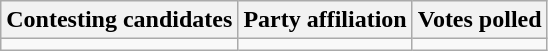<table class="wikitable sortable">
<tr>
<th>Contesting candidates</th>
<th>Party affiliation</th>
<th>Votes polled</th>
</tr>
<tr>
<td></td>
<td></td>
<td></td>
</tr>
</table>
